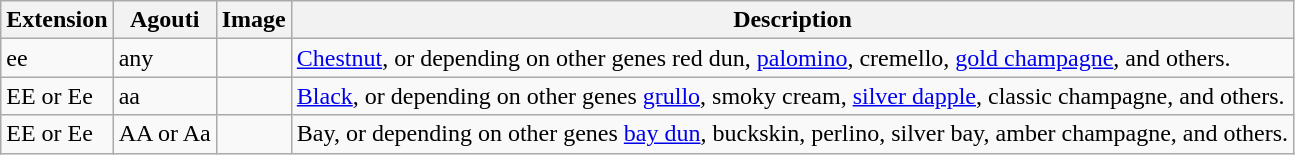<table class="wikitable sortable">
<tr>
<th><strong>Extension</strong></th>
<th><strong>Agouti</strong></th>
<th><strong>Image</strong></th>
<th><strong>Description</strong></th>
</tr>
<tr>
<td>ee</td>
<td>any</td>
<td></td>
<td><a href='#'>Chestnut</a>, or depending on other genes red dun, <a href='#'>palomino</a>, cremello, <a href='#'>gold champagne</a>, and others.</td>
</tr>
<tr>
<td>EE or Ee</td>
<td>aa</td>
<td></td>
<td><a href='#'>Black</a>, or depending on other genes <a href='#'>grullo</a>, smoky cream, <a href='#'>silver dapple</a>, classic champagne, and others.</td>
</tr>
<tr>
<td>EE or Ee</td>
<td>AA or Aa</td>
<td></td>
<td>Bay, or depending on other genes <a href='#'>bay dun</a>, buckskin, perlino, silver bay, amber champagne, and others.</td>
</tr>
</table>
